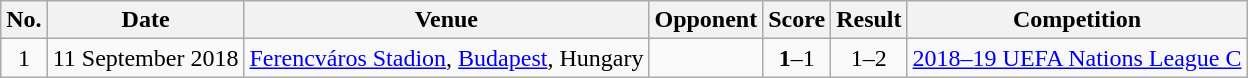<table class="wikitable" style="font-size:100%;">
<tr>
<th>No.</th>
<th>Date</th>
<th>Venue</th>
<th>Opponent</th>
<th>Score</th>
<th>Result</th>
<th>Competition</th>
</tr>
<tr>
<td align=center>1</td>
<td>11 September 2018</td>
<td><a href='#'>Ferencváros Stadion</a>, <a href='#'>Budapest</a>, Hungary</td>
<td></td>
<td align=center><strong>1</strong>–1</td>
<td align=center>1–2</td>
<td><a href='#'>2018–19 UEFA Nations League C</a></td>
</tr>
</table>
